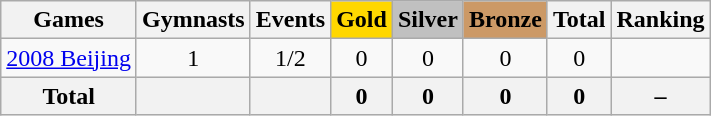<table class="wikitable sortable" style="text-align:center">
<tr>
<th>Games</th>
<th>Gymnasts</th>
<th>Events</th>
<th style="background-color:gold;">Gold</th>
<th style="background-color:silver;">Silver</th>
<th style="background-color:#c96;">Bronze</th>
<th>Total</th>
<th>Ranking</th>
</tr>
<tr>
<td align=left><a href='#'>2008 Beijing</a></td>
<td>1</td>
<td>1/2</td>
<td>0</td>
<td>0</td>
<td>0</td>
<td>0</td>
<td></td>
</tr>
<tr>
<th>Total</th>
<th></th>
<th></th>
<th>0</th>
<th>0</th>
<th>0</th>
<th>0</th>
<th>–</th>
</tr>
</table>
